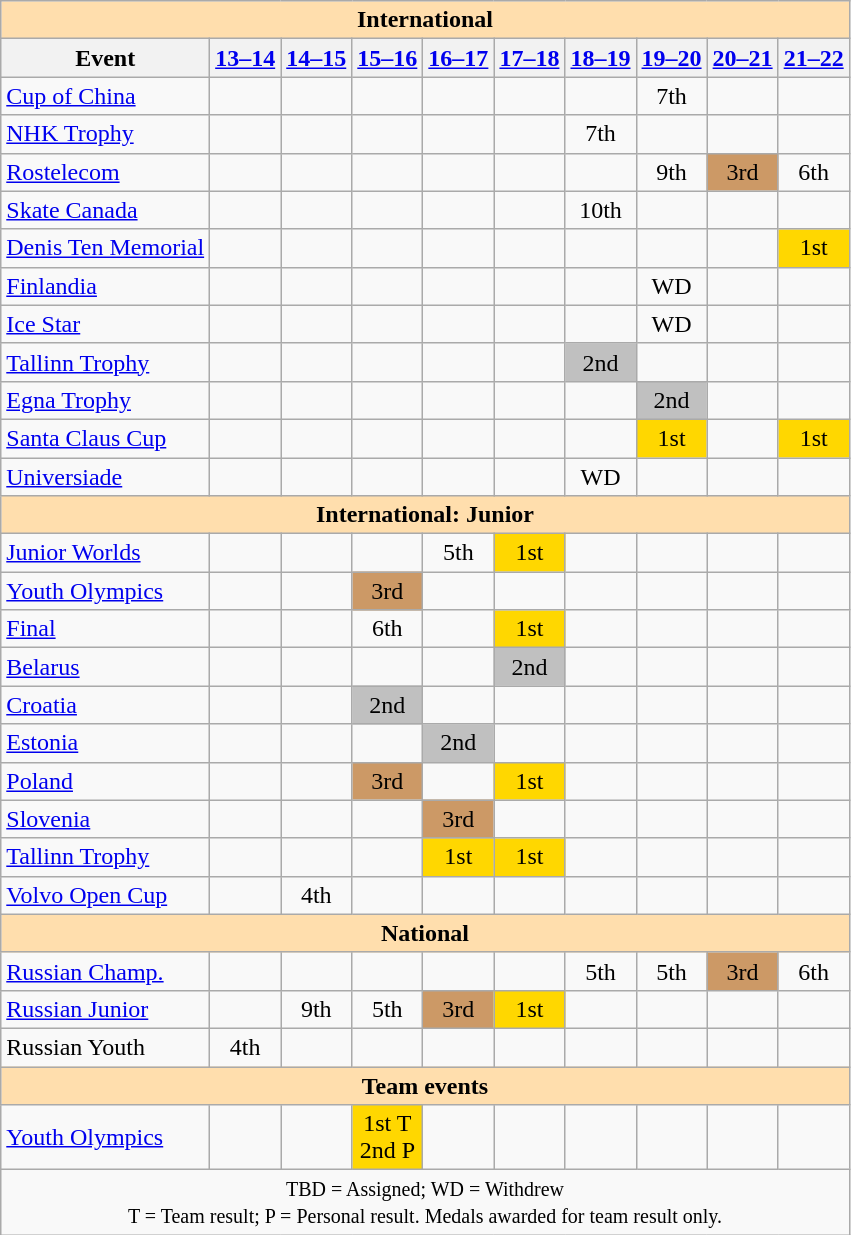<table class="wikitable" style="text-align:center">
<tr>
<th style="background-color: #ffdead; " colspan=10 align=center>International</th>
</tr>
<tr>
<th>Event</th>
<th><a href='#'>13–14</a></th>
<th><a href='#'>14–15</a></th>
<th><a href='#'>15–16</a></th>
<th><a href='#'>16–17</a></th>
<th><a href='#'>17–18</a></th>
<th><a href='#'>18–19</a></th>
<th><a href='#'>19–20</a></th>
<th><a href='#'>20–21</a></th>
<th><a href='#'>21–22</a></th>
</tr>
<tr>
<td align=left> <a href='#'>Cup of China</a></td>
<td></td>
<td></td>
<td></td>
<td></td>
<td></td>
<td></td>
<td>7th</td>
<td></td>
<td></td>
</tr>
<tr>
<td align=left> <a href='#'>NHK Trophy</a></td>
<td></td>
<td></td>
<td></td>
<td></td>
<td></td>
<td>7th</td>
<td></td>
<td></td>
<td></td>
</tr>
<tr>
<td align=left> <a href='#'>Rostelecom</a></td>
<td></td>
<td></td>
<td></td>
<td></td>
<td></td>
<td></td>
<td>9th</td>
<td bgcolor=cc9966>3rd</td>
<td>6th</td>
</tr>
<tr>
<td align=left> <a href='#'>Skate Canada</a></td>
<td></td>
<td></td>
<td></td>
<td></td>
<td></td>
<td>10th</td>
<td></td>
<td></td>
<td></td>
</tr>
<tr>
<td align=left> <a href='#'>Denis Ten Memorial</a></td>
<td></td>
<td></td>
<td></td>
<td></td>
<td></td>
<td></td>
<td></td>
<td></td>
<td bgcolor=gold>1st</td>
</tr>
<tr>
<td align=left> <a href='#'>Finlandia</a></td>
<td></td>
<td></td>
<td></td>
<td></td>
<td></td>
<td></td>
<td>WD</td>
<td></td>
<td></td>
</tr>
<tr>
<td align=left> <a href='#'>Ice Star</a></td>
<td></td>
<td></td>
<td></td>
<td></td>
<td></td>
<td></td>
<td>WD</td>
<td></td>
<td></td>
</tr>
<tr>
<td align=left> <a href='#'>Tallinn Trophy</a></td>
<td></td>
<td></td>
<td></td>
<td></td>
<td></td>
<td bgcolor=silver>2nd</td>
<td></td>
<td></td>
<td></td>
</tr>
<tr>
<td align=left><a href='#'>Egna Trophy</a></td>
<td></td>
<td></td>
<td></td>
<td></td>
<td></td>
<td></td>
<td bgcolor=silver>2nd</td>
<td></td>
<td></td>
</tr>
<tr>
<td align=left><a href='#'>Santa Claus Cup</a></td>
<td></td>
<td></td>
<td></td>
<td></td>
<td></td>
<td></td>
<td bgcolor=gold>1st</td>
<td></td>
<td bgcolor=gold>1st</td>
</tr>
<tr>
<td align=left><a href='#'>Universiade</a></td>
<td></td>
<td></td>
<td></td>
<td></td>
<td></td>
<td>WD</td>
<td></td>
<td></td>
<td></td>
</tr>
<tr>
<th style="background-color: #ffdead; " colspan=10 align=center>International: Junior</th>
</tr>
<tr>
<td align=left><a href='#'>Junior Worlds</a></td>
<td></td>
<td></td>
<td></td>
<td>5th</td>
<td bgcolor=gold>1st</td>
<td></td>
<td></td>
<td></td>
<td></td>
</tr>
<tr>
<td align=left><a href='#'>Youth Olympics</a></td>
<td></td>
<td></td>
<td bgcolor=cc9966>3rd</td>
<td></td>
<td></td>
<td></td>
<td></td>
<td></td>
<td></td>
</tr>
<tr>
<td align=left> <a href='#'>Final</a></td>
<td></td>
<td></td>
<td>6th</td>
<td></td>
<td bgcolor=gold>1st</td>
<td></td>
<td></td>
<td></td>
<td></td>
</tr>
<tr>
<td align=left> <a href='#'>Belarus</a></td>
<td></td>
<td></td>
<td></td>
<td></td>
<td bgcolor=silver>2nd</td>
<td></td>
<td></td>
<td></td>
<td></td>
</tr>
<tr>
<td align=left> <a href='#'>Croatia</a></td>
<td></td>
<td></td>
<td bgcolor=silver>2nd</td>
<td></td>
<td></td>
<td></td>
<td></td>
<td></td>
<td></td>
</tr>
<tr>
<td align=left> <a href='#'>Estonia</a></td>
<td></td>
<td></td>
<td></td>
<td bgcolor=silver>2nd</td>
<td></td>
<td></td>
<td></td>
<td></td>
<td></td>
</tr>
<tr>
<td align=left> <a href='#'>Poland</a></td>
<td></td>
<td></td>
<td bgcolor=cc9966>3rd</td>
<td></td>
<td bgcolor=gold>1st</td>
<td></td>
<td></td>
<td></td>
<td></td>
</tr>
<tr>
<td align=left> <a href='#'>Slovenia</a></td>
<td></td>
<td></td>
<td></td>
<td bgcolor=cc9966>3rd</td>
<td></td>
<td></td>
<td></td>
<td></td>
<td></td>
</tr>
<tr>
<td align=left><a href='#'>Tallinn Trophy</a></td>
<td></td>
<td></td>
<td></td>
<td bgcolor=gold>1st</td>
<td bgcolor=gold>1st</td>
<td></td>
<td></td>
<td></td>
<td></td>
</tr>
<tr>
<td align=left><a href='#'>Volvo Open Cup</a></td>
<td></td>
<td>4th</td>
<td></td>
<td></td>
<td></td>
<td></td>
<td></td>
<td></td>
<td></td>
</tr>
<tr>
<th style="background-color: #ffdead; " colspan=10 align=center>National</th>
</tr>
<tr>
<td align=left><a href='#'>Russian Champ.</a></td>
<td></td>
<td></td>
<td></td>
<td></td>
<td></td>
<td>5th</td>
<td>5th</td>
<td bgcolor=cc9966>3rd</td>
<td>6th</td>
</tr>
<tr>
<td align=left><a href='#'>Russian Junior</a></td>
<td></td>
<td>9th</td>
<td>5th</td>
<td bgcolor=cc9966>3rd</td>
<td bgcolor=gold>1st</td>
<td></td>
<td></td>
<td></td>
<td></td>
</tr>
<tr>
<td align=left>Russian Youth<br></td>
<td>4th</td>
<td></td>
<td></td>
<td></td>
<td></td>
<td></td>
<td></td>
<td></td>
<td></td>
</tr>
<tr>
<th style="background-color: #ffdead; " colspan=70 align=center>Team events</th>
</tr>
<tr>
<td align=left><a href='#'>Youth Olympics</a></td>
<td></td>
<td></td>
<td bgcolor=gold>1st T <br>2nd P</td>
<td></td>
<td></td>
<td></td>
<td></td>
<td></td>
</tr>
<tr>
<td colspan=10 align=center><small> TBD = Assigned; WD = Withdrew <br> T = Team result; P = Personal result. Medals awarded for team result only. </small></td>
</tr>
</table>
